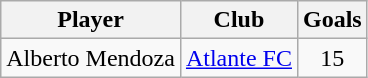<table class="wikitable" style="text-align: center;">
<tr>
<th>Player</th>
<th>Club</th>
<th>Goals</th>
</tr>
<tr>
<td> Alberto Mendoza</td>
<td><a href='#'>Atlante FC</a></td>
<td>15</td>
</tr>
</table>
